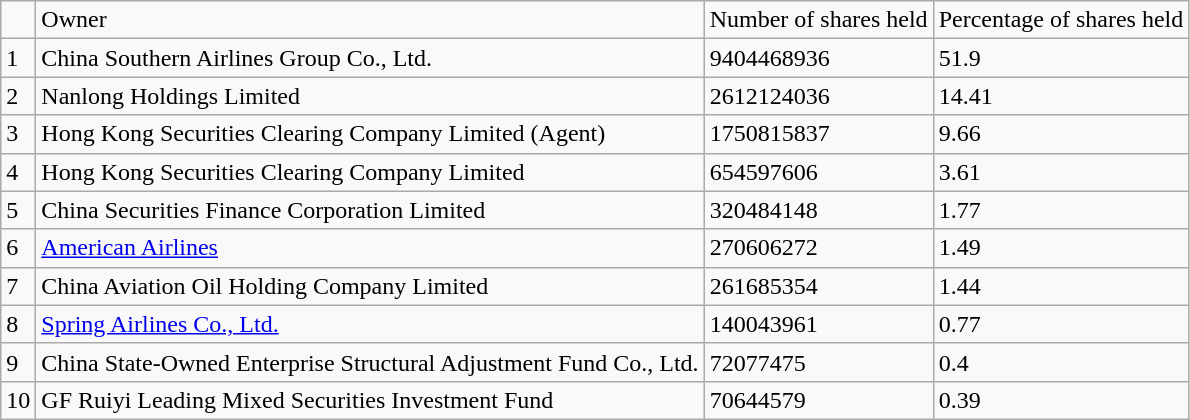<table class="wikitable">
<tr>
<td></td>
<td>Owner</td>
<td>Number of shares held</td>
<td>Percentage of shares held</td>
</tr>
<tr>
<td>1</td>
<td>China Southern Airlines Group Co., Ltd.</td>
<td>9404468936</td>
<td>51.9</td>
</tr>
<tr>
<td>2</td>
<td>Nanlong Holdings Limited</td>
<td>2612124036</td>
<td>14.41</td>
</tr>
<tr>
<td>3</td>
<td>Hong Kong Securities Clearing Company  Limited (Agent)</td>
<td>1750815837</td>
<td>9.66</td>
</tr>
<tr>
<td>4</td>
<td>Hong Kong Securities Clearing Company  Limited</td>
<td>654597606</td>
<td>3.61</td>
</tr>
<tr>
<td>5</td>
<td>China Securities Finance Corporation  Limited</td>
<td>320484148</td>
<td>1.77</td>
</tr>
<tr>
<td>6</td>
<td><a href='#'>American Airlines</a></td>
<td>270606272</td>
<td>1.49</td>
</tr>
<tr>
<td>7</td>
<td>China Aviation Oil Holding Company  Limited</td>
<td>261685354</td>
<td>1.44</td>
</tr>
<tr>
<td>8</td>
<td><a href='#'>Spring Airlines Co., Ltd.</a></td>
<td>140043961</td>
<td>0.77</td>
</tr>
<tr>
<td>9</td>
<td>China State-Owned Enterprise Structural  Adjustment Fund Co., Ltd.</td>
<td>72077475</td>
<td>0.4</td>
</tr>
<tr>
<td>10</td>
<td>GF Ruiyi  Leading Mixed Securities Investment Fund</td>
<td>70644579</td>
<td>0.39</td>
</tr>
</table>
